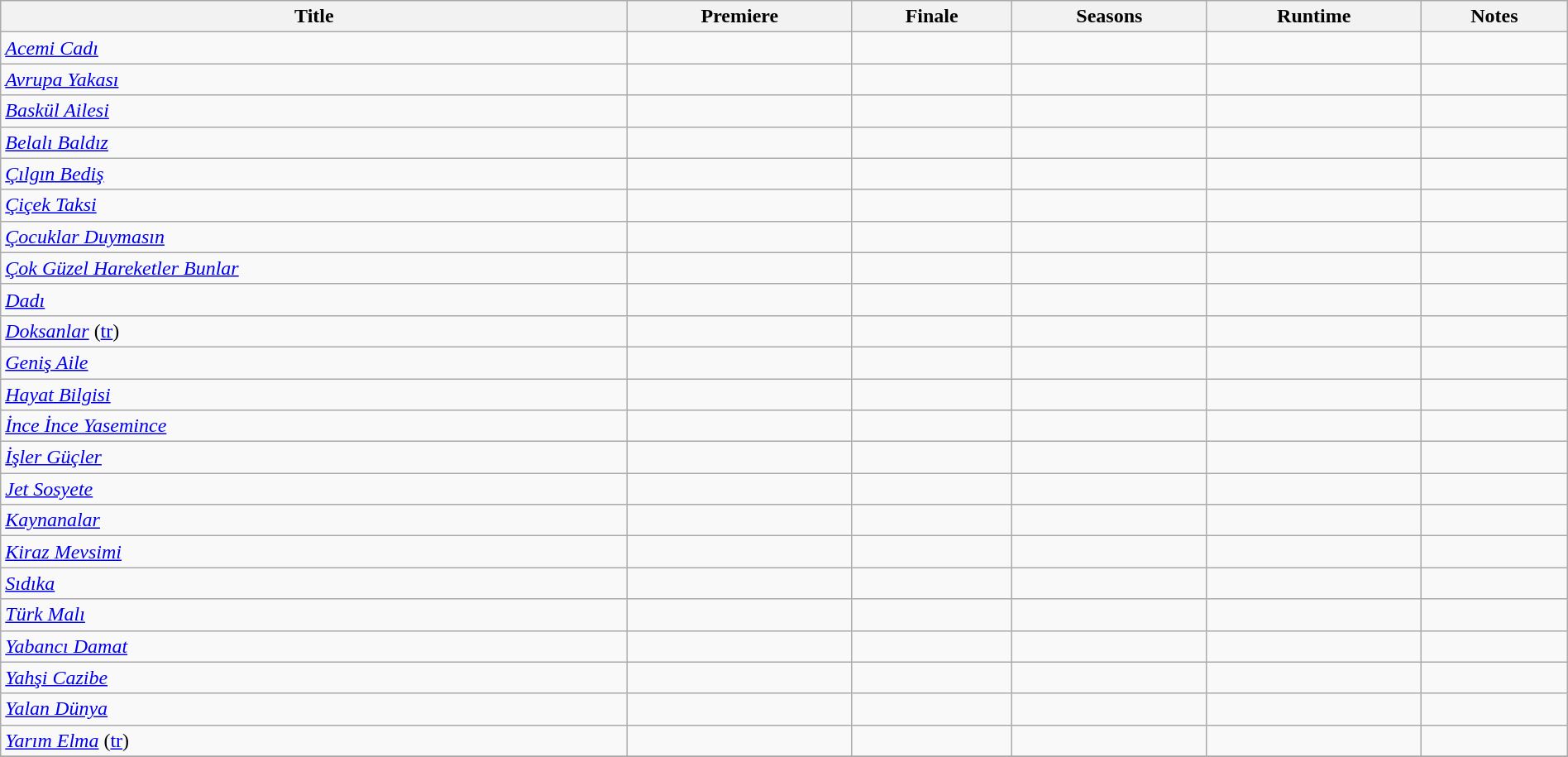<table class="wikitable sortable" style="width:100%" id="dramashows">
<tr>
<th>Title</th>
<th>Premiere</th>
<th>Finale</th>
<th>Seasons</th>
<th>Runtime</th>
<th>Notes</th>
</tr>
<tr>
<td><em><a href='#'>Acemi Cadı</a></em></td>
<td></td>
<td></td>
<td></td>
<td></td>
<td></td>
</tr>
<tr>
<td><em><a href='#'>Avrupa Yakası</a></em></td>
<td></td>
<td></td>
<td></td>
<td></td>
<td></td>
</tr>
<tr>
<td><em><a href='#'>Baskül Ailesi</a></em></td>
<td></td>
<td></td>
<td></td>
<td></td>
<td></td>
</tr>
<tr>
<td><em><a href='#'>Belalı Baldız</a></em></td>
<td></td>
<td></td>
<td></td>
<td></td>
<td></td>
</tr>
<tr>
<td><em><a href='#'>Çılgın Bediş</a></em></td>
<td></td>
<td></td>
<td></td>
<td></td>
<td></td>
</tr>
<tr>
<td><em><a href='#'>Çiçek Taksi</a></em></td>
<td></td>
<td></td>
<td></td>
<td></td>
<td></td>
</tr>
<tr>
<td><em><a href='#'>Çocuklar Duymasın</a></em></td>
<td></td>
<td></td>
<td></td>
<td></td>
<td></td>
</tr>
<tr>
<td><em><a href='#'>Çok Güzel Hareketler Bunlar</a></em></td>
<td></td>
<td></td>
<td></td>
<td></td>
<td></td>
</tr>
<tr>
<td><em><a href='#'>Dadı</a></em></td>
<td></td>
<td></td>
<td></td>
<td></td>
<td></td>
</tr>
<tr>
<td><em><a href='#'>Doksanlar</a></em> (<a href='#'>tr</a>)</td>
<td></td>
<td></td>
<td></td>
<td></td>
<td></td>
</tr>
<tr>
<td><em><a href='#'>Geniş Aile</a></em></td>
<td></td>
<td></td>
<td></td>
<td></td>
<td></td>
</tr>
<tr>
<td><em><a href='#'>Hayat Bilgisi</a></em></td>
<td></td>
<td></td>
<td></td>
<td></td>
<td></td>
</tr>
<tr>
<td><em><a href='#'>İnce İnce Yasemince</a></em></td>
<td></td>
<td></td>
<td></td>
<td></td>
<td></td>
</tr>
<tr>
<td><em><a href='#'>İşler Güçler</a></em></td>
<td></td>
<td></td>
<td></td>
<td></td>
<td></td>
</tr>
<tr>
<td><em><a href='#'>Jet Sosyete</a></em></td>
<td></td>
<td></td>
<td></td>
<td></td>
<td></td>
</tr>
<tr>
<td><em><a href='#'>Kaynanalar</a></em></td>
<td></td>
<td></td>
<td></td>
<td></td>
<td></td>
</tr>
<tr>
<td><em><a href='#'>Kiraz Mevsimi</a></em></td>
<td></td>
<td></td>
<td></td>
<td></td>
<td></td>
</tr>
<tr>
<td><em><a href='#'>Sıdıka</a></em></td>
<td></td>
<td></td>
<td></td>
<td></td>
<td></td>
</tr>
<tr>
<td><em><a href='#'>Türk Malı</a></em></td>
<td></td>
<td></td>
<td></td>
<td></td>
<td></td>
</tr>
<tr>
<td><em><a href='#'>Yabancı Damat</a></em></td>
<td></td>
<td></td>
<td></td>
<td></td>
<td></td>
</tr>
<tr>
<td><em><a href='#'>Yahşi Cazibe</a></em></td>
<td></td>
<td></td>
<td></td>
<td></td>
<td></td>
</tr>
<tr>
<td><em><a href='#'>Yalan Dünya</a></em></td>
<td></td>
<td></td>
<td></td>
<td></td>
<td></td>
</tr>
<tr>
<td><em><a href='#'>Yarım Elma</a></em> (<a href='#'>tr</a>)</td>
<td></td>
<td></td>
<td></td>
<td></td>
<td></td>
</tr>
<tr>
</tr>
</table>
